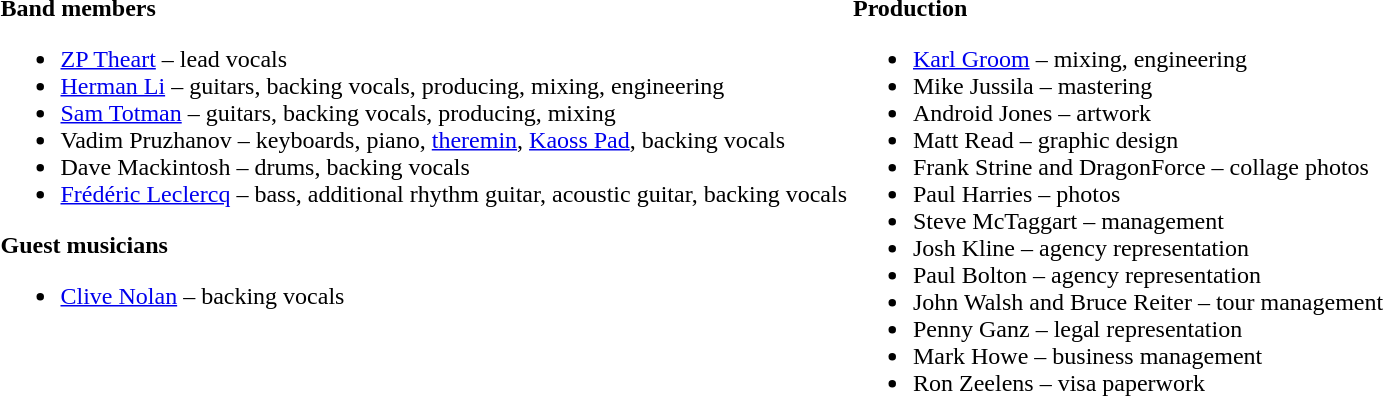<table>
<tr style=vertical-align:top;>
<td width=50%><br><strong>Band members</strong><ul><li><a href='#'>ZP Theart</a> – lead vocals</li><li><a href='#'>Herman Li</a> – guitars, backing vocals, producing, mixing, engineering</li><li><a href='#'>Sam Totman</a> – guitars, backing vocals, producing, mixing</li><li>Vadim Pruzhanov – keyboards, piano, <a href='#'>theremin</a>, <a href='#'>Kaoss Pad</a>, backing vocals</li><li>Dave Mackintosh – drums, backing vocals</li><li><a href='#'>Frédéric Leclercq</a> – bass, additional rhythm guitar, acoustic guitar, backing vocals</li></ul><strong>Guest musicians</strong><ul><li><a href='#'>Clive Nolan</a> – backing vocals</li></ul></td>
<td><br><strong>Production</strong><ul><li><a href='#'>Karl Groom</a> – mixing, engineering</li><li>Mike Jussila – mastering</li><li>Android Jones – artwork</li><li>Matt Read – graphic design</li><li>Frank Strine and DragonForce – collage photos</li><li>Paul Harries – photos</li><li>Steve McTaggart – management</li><li>Josh Kline – agency representation </li><li>Paul Bolton – agency representation </li><li>John Walsh and Bruce Reiter – tour management</li><li>Penny Ganz – legal representation </li><li>Mark Howe – business management </li><li>Ron Zeelens – visa paperwork </li></ul></td>
</tr>
</table>
